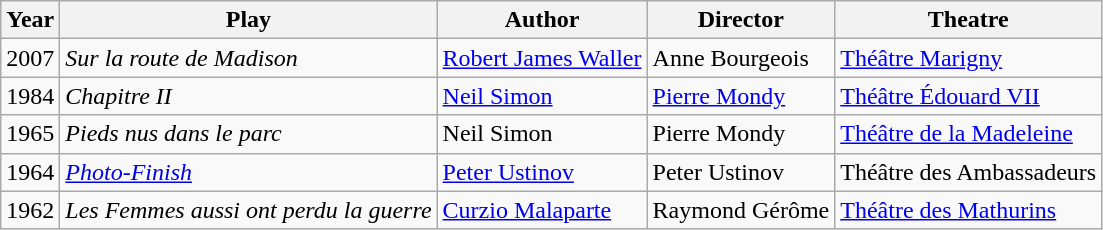<table class="wikitable">
<tr>
<th>Year</th>
<th>Play</th>
<th>Author</th>
<th>Director</th>
<th>Theatre</th>
</tr>
<tr>
<td>2007</td>
<td><em>Sur la route de Madison</em></td>
<td><a href='#'>Robert James Waller</a></td>
<td>Anne Bourgeois</td>
<td><a href='#'>Théâtre Marigny</a></td>
</tr>
<tr>
<td>1984</td>
<td><em>Chapitre II</em></td>
<td><a href='#'>Neil Simon</a></td>
<td><a href='#'>Pierre Mondy</a></td>
<td><a href='#'>Théâtre Édouard VII</a></td>
</tr>
<tr>
<td>1965</td>
<td><em>Pieds nus dans le parc</em></td>
<td>Neil Simon</td>
<td>Pierre Mondy</td>
<td><a href='#'>Théâtre de la Madeleine</a></td>
</tr>
<tr>
<td>1964</td>
<td><em><a href='#'>Photo-Finish</a></em></td>
<td><a href='#'>Peter Ustinov</a></td>
<td>Peter Ustinov</td>
<td>Théâtre des Ambassadeurs</td>
</tr>
<tr>
<td>1962</td>
<td><em>Les Femmes aussi ont perdu la guerre</em></td>
<td><a href='#'>Curzio Malaparte</a></td>
<td>Raymond Gérôme</td>
<td><a href='#'>Théâtre des Mathurins</a></td>
</tr>
</table>
